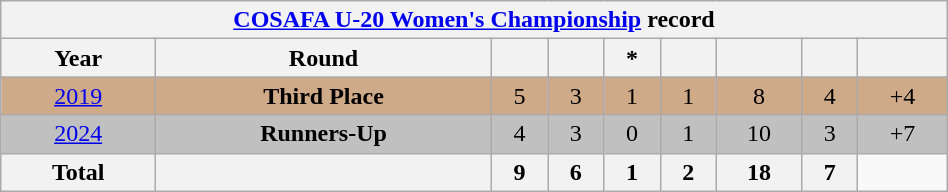<table class="wikitable" style="text-align: center; width:50%;">
<tr>
<th colspan=10><a href='#'>COSAFA U-20 Women's Championship</a> record</th>
</tr>
<tr>
<th>Year</th>
<th>Round</th>
<th></th>
<th></th>
<th>*</th>
<th></th>
<th></th>
<th></th>
<th></th>
</tr>
<tr bgcolor=cfaa88>
<td> <a href='#'>2019</a></td>
<td><strong>Third Place</strong></td>
<td>5</td>
<td>3</td>
<td>1</td>
<td>1</td>
<td>8</td>
<td>4</td>
<td>+4</td>
</tr>
<tr bgcolor=silver>
<td> <a href='#'>2024</a></td>
<td><strong>Runners-Up</strong></td>
<td>4</td>
<td>3</td>
<td>0</td>
<td>1</td>
<td>10</td>
<td>3</td>
<td>+7</td>
</tr>
<tr>
<th>Total</th>
<th></th>
<th>9</th>
<th>6</th>
<th>1</th>
<th>2</th>
<th>18</th>
<th>7</th>
</tr>
</table>
